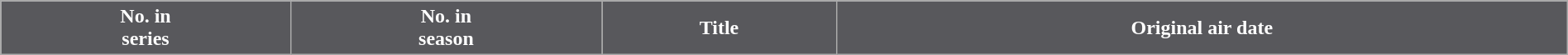<table class="wikitable plainrowheaders" style="width:100%;">
<tr style="color:white;">
<th style="background:#58585C">No. in<br>series</th>
<th style="background:#58585C">No. in<br>season</th>
<th style="background:#58585C">Title</th>
<th style="background:#58585C">Original air date                       </th>
</tr>
</table>
